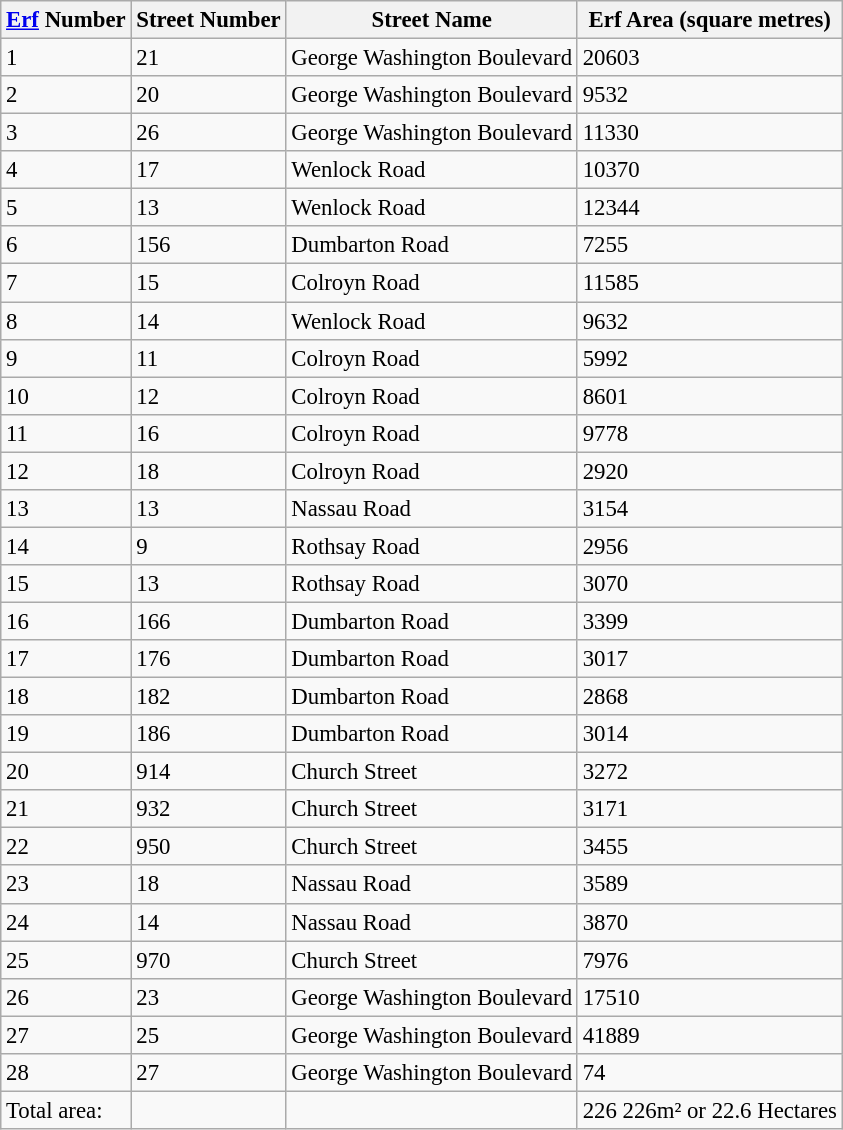<table class="wikitable sortable" style="font-size: 95%;">
<tr>
<th><a href='#'>Erf</a> Number</th>
<th>Street Number</th>
<th>Street Name</th>
<th>Erf Area (square metres)</th>
</tr>
<tr>
<td>1</td>
<td>21</td>
<td>George Washington Boulevard</td>
<td>20603</td>
</tr>
<tr>
<td>2</td>
<td>20</td>
<td>George Washington Boulevard</td>
<td>9532</td>
</tr>
<tr>
<td>3</td>
<td>26</td>
<td>George Washington Boulevard</td>
<td>11330</td>
</tr>
<tr>
<td>4</td>
<td>17</td>
<td>Wenlock Road</td>
<td>10370</td>
</tr>
<tr>
<td>5</td>
<td>13</td>
<td>Wenlock Road</td>
<td>12344</td>
</tr>
<tr>
<td>6</td>
<td>156</td>
<td>Dumbarton Road</td>
<td>7255</td>
</tr>
<tr>
<td>7</td>
<td>15</td>
<td>Colroyn Road</td>
<td>11585</td>
</tr>
<tr>
<td>8</td>
<td>14</td>
<td>Wenlock Road</td>
<td>9632</td>
</tr>
<tr>
<td>9</td>
<td>11</td>
<td>Colroyn Road</td>
<td>5992</td>
</tr>
<tr>
<td>10</td>
<td>12</td>
<td>Colroyn Road</td>
<td>8601</td>
</tr>
<tr>
<td>11</td>
<td>16</td>
<td>Colroyn Road</td>
<td>9778</td>
</tr>
<tr>
<td>12</td>
<td>18</td>
<td>Colroyn Road</td>
<td>2920</td>
</tr>
<tr>
<td>13</td>
<td>13</td>
<td>Nassau Road</td>
<td>3154</td>
</tr>
<tr>
<td>14</td>
<td>9</td>
<td>Rothsay Road</td>
<td>2956</td>
</tr>
<tr>
<td>15</td>
<td>13</td>
<td>Rothsay Road</td>
<td>3070</td>
</tr>
<tr>
<td>16</td>
<td>166</td>
<td>Dumbarton Road</td>
<td>3399</td>
</tr>
<tr>
<td>17</td>
<td>176</td>
<td>Dumbarton Road</td>
<td>3017</td>
</tr>
<tr>
<td>18</td>
<td>182</td>
<td>Dumbarton Road</td>
<td>2868</td>
</tr>
<tr>
<td>19</td>
<td>186</td>
<td>Dumbarton Road</td>
<td>3014</td>
</tr>
<tr>
<td>20</td>
<td>914</td>
<td>Church Street</td>
<td>3272</td>
</tr>
<tr>
<td>21</td>
<td>932</td>
<td>Church Street</td>
<td>3171</td>
</tr>
<tr>
<td>22</td>
<td>950</td>
<td>Church Street</td>
<td>3455</td>
</tr>
<tr>
<td>23</td>
<td>18</td>
<td>Nassau Road</td>
<td>3589</td>
</tr>
<tr>
<td>24</td>
<td>14</td>
<td>Nassau Road</td>
<td>3870</td>
</tr>
<tr>
<td>25</td>
<td>970</td>
<td>Church Street</td>
<td>7976</td>
</tr>
<tr>
<td>26</td>
<td>23</td>
<td>George Washington Boulevard</td>
<td>17510</td>
</tr>
<tr>
<td>27</td>
<td>25</td>
<td>George Washington Boulevard</td>
<td>41889</td>
</tr>
<tr>
<td>28</td>
<td>27</td>
<td>George Washington Boulevard</td>
<td>74</td>
</tr>
<tr>
<td>Total area:</td>
<td></td>
<td></td>
<td>226 226m² or 22.6 Hectares</td>
</tr>
</table>
